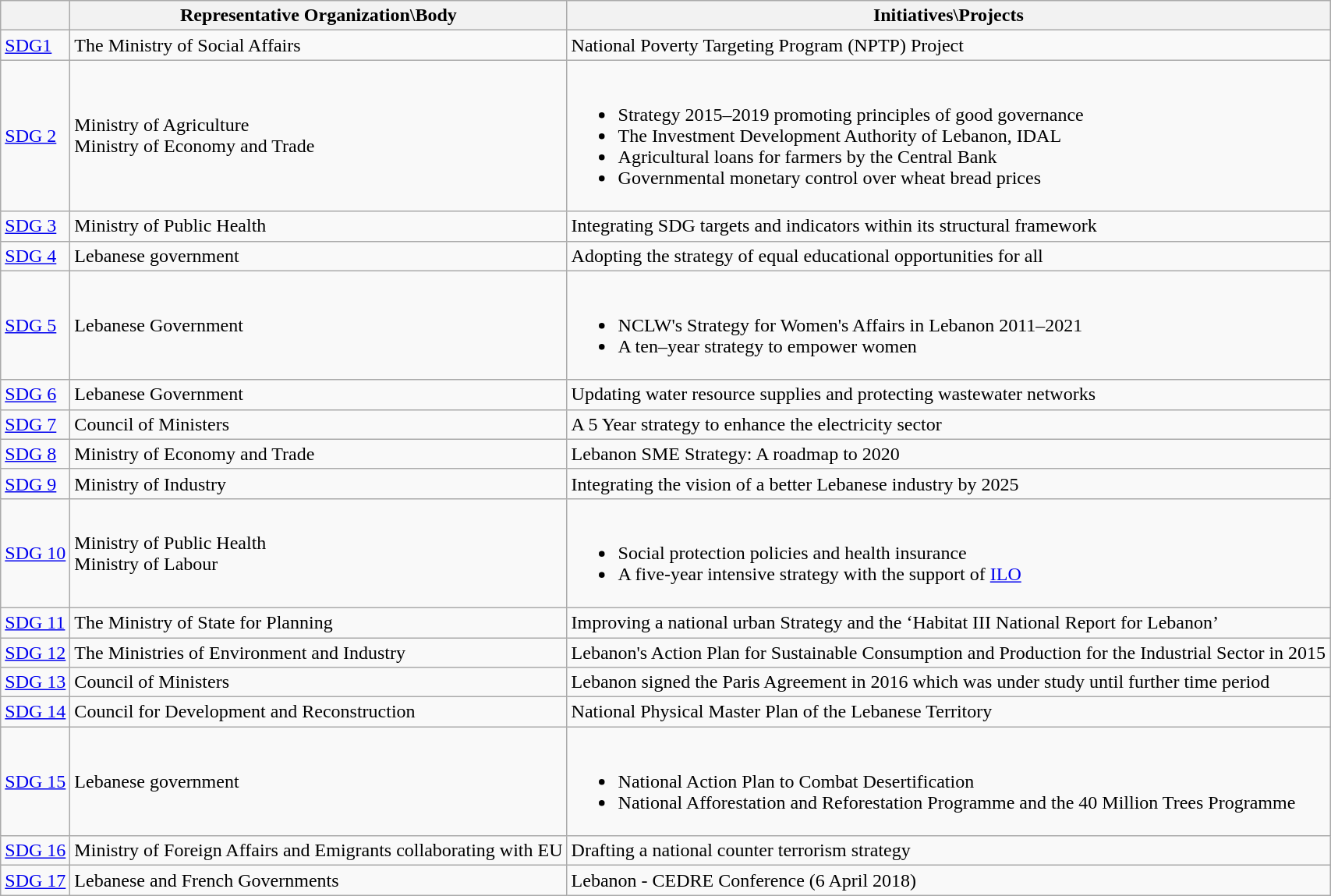<table class="wikitable">
<tr>
<th></th>
<th>Representative Organization\Body</th>
<th>Initiatives\Projects</th>
</tr>
<tr>
<td><a href='#'>SDG1</a></td>
<td>The Ministry of Social Affairs</td>
<td>National Poverty Targeting Program (NPTP) Project</td>
</tr>
<tr>
<td><a href='#'>SDG 2</a></td>
<td>Ministry of Agriculture<br>Ministry of Economy and Trade</td>
<td><br><ul><li>Strategy 2015–2019 promoting principles of good governance</li><li>The Investment Development Authority of Lebanon, IDAL</li><li>Agricultural loans for farmers by the Central Bank</li><li>Governmental monetary control over wheat bread prices</li></ul></td>
</tr>
<tr>
<td><a href='#'>SDG 3</a></td>
<td>Ministry of Public Health</td>
<td>Integrating SDG targets and indicators within its structural framework</td>
</tr>
<tr>
<td><a href='#'>SDG 4</a></td>
<td>Lebanese government</td>
<td>Adopting the strategy of equal educational opportunities for all</td>
</tr>
<tr>
<td><a href='#'>SDG 5</a></td>
<td>Lebanese Government</td>
<td><br><ul><li>NCLW's Strategy for Women's Affairs in Lebanon 2011–2021</li><li>A ten–year strategy to empower women</li></ul></td>
</tr>
<tr>
<td><a href='#'>SDG 6</a></td>
<td>Lebanese Government</td>
<td>Updating water resource supplies and protecting wastewater networks</td>
</tr>
<tr>
<td><a href='#'>SDG 7</a></td>
<td>Council of Ministers</td>
<td>A 5 Year  strategy to enhance the electricity sector</td>
</tr>
<tr>
<td><a href='#'>SDG 8</a></td>
<td>Ministry of Economy and Trade</td>
<td>Lebanon SME Strategy: A roadmap to 2020</td>
</tr>
<tr>
<td><a href='#'>SDG 9</a></td>
<td>Ministry of Industry</td>
<td>Integrating the vision of a better Lebanese industry by 2025</td>
</tr>
<tr>
<td><a href='#'>SDG 10</a></td>
<td>Ministry of Public Health<br>Ministry of Labour</td>
<td><br><ul><li>Social protection policies and health insurance</li><li>A five-year intensive strategy with the support of <a href='#'>ILO</a></li></ul></td>
</tr>
<tr>
<td><a href='#'>SDG 11</a></td>
<td>The Ministry of State for Planning</td>
<td>Improving a national urban Strategy and the ‘Habitat III National Report for Lebanon’</td>
</tr>
<tr>
<td><a href='#'>SDG 12</a></td>
<td>The Ministries of Environment and Industry</td>
<td>Lebanon's Action Plan for Sustainable Consumption and Production for the Industrial Sector in 2015</td>
</tr>
<tr>
<td><a href='#'>SDG 13</a></td>
<td>Council of Ministers</td>
<td>Lebanon signed the Paris Agreement in 2016 which was under study until further time period</td>
</tr>
<tr>
<td><a href='#'>SDG 14</a></td>
<td>Council for Development and Reconstruction</td>
<td>National Physical Master Plan of the Lebanese Territory</td>
</tr>
<tr>
<td><a href='#'>SDG 15</a></td>
<td>Lebanese government</td>
<td><br><ul><li>National Action Plan to Combat Desertification</li><li>National Afforestation and Reforestation Programme and the 40 Million Trees Programme</li></ul></td>
</tr>
<tr>
<td><a href='#'>SDG 16</a></td>
<td>Ministry of Foreign Affairs and Emigrants collaborating with EU</td>
<td>Drafting a national counter terrorism strategy</td>
</tr>
<tr>
<td><a href='#'>SDG 17</a></td>
<td>Lebanese and French Governments</td>
<td>Lebanon - CEDRE Conference (6 April 2018)</td>
</tr>
</table>
